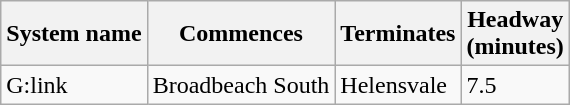<table class="wikitable">
<tr>
<th>System name</th>
<th>Commences</th>
<th>Terminates</th>
<th>Headway<br>(minutes)</th>
</tr>
<tr>
<td>G:link</td>
<td>Broadbeach South</td>
<td>Helensvale</td>
<td>7.5</td>
</tr>
</table>
